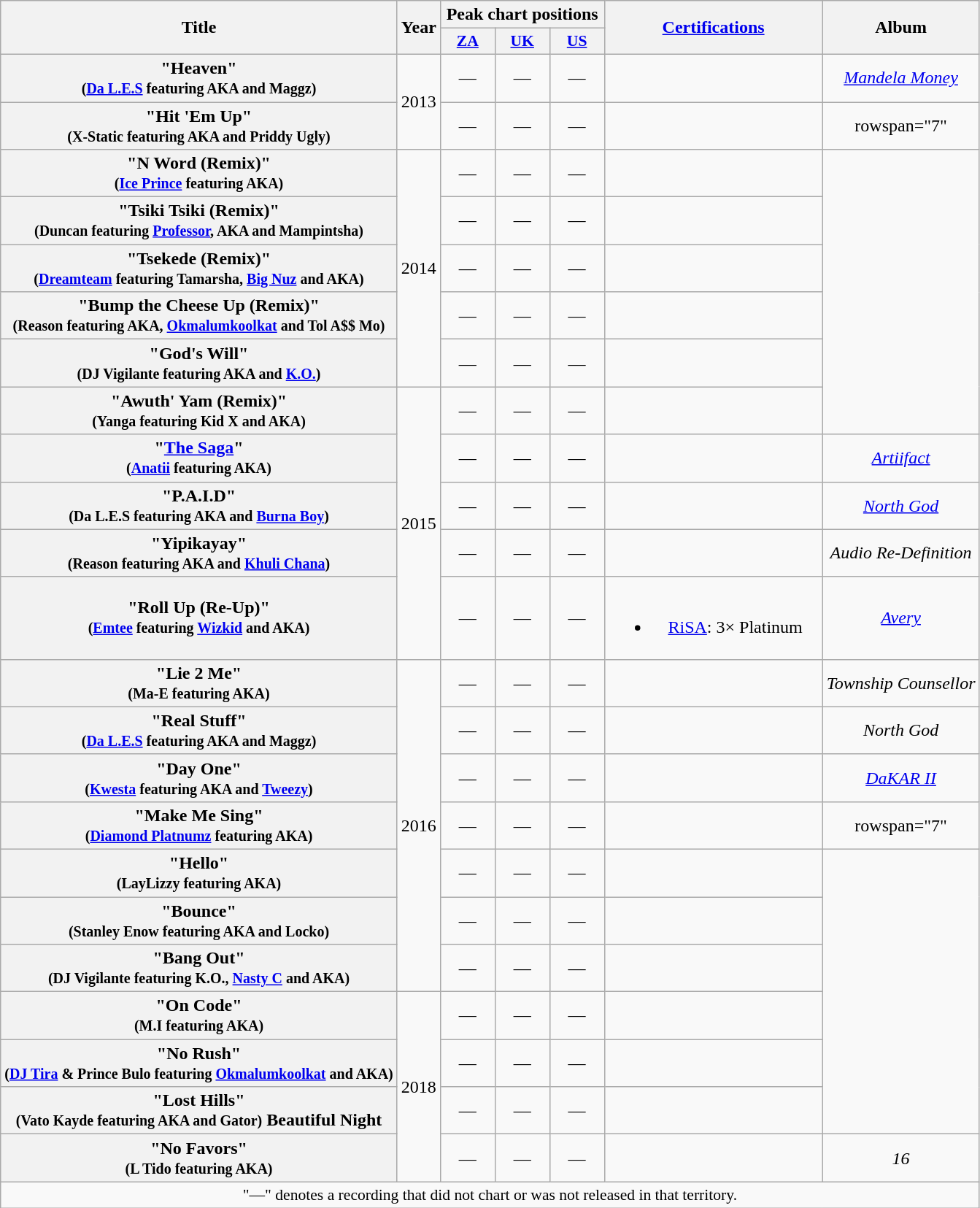<table class="wikitable plainrowheaders" style="text-align:center;">
<tr>
<th scope="col" rowspan="2">Title</th>
<th scope="col" rowspan="2">Year</th>
<th scope="col" colspan="3">Peak chart positions</th>
<th scope="col" rowspan="2" style="width:12em;"><a href='#'>Certifications</a></th>
<th scope="col" rowspan="2">Album</th>
</tr>
<tr>
<th scope="col" style="width:3em;font-size:90%;"><a href='#'>ZA</a><br></th>
<th scope="col" style="width:3em;font-size:90%;"><a href='#'>UK</a><br></th>
<th scope="col" style="width:3em;font-size:90%;"><a href='#'>US</a><br></th>
</tr>
<tr>
<th scope="row">"Heaven"<br><small>(<a href='#'>Da L.E.S</a> featuring AKA and Maggz)</small></th>
<td rowspan="2">2013</td>
<td>—</td>
<td>—</td>
<td>—</td>
<td></td>
<td><em><a href='#'>Mandela Money</a></em></td>
</tr>
<tr>
<th scope="row">"Hit 'Em Up"<br><small>(X-Static featuring AKA and Priddy Ugly)</small></th>
<td>—</td>
<td>—</td>
<td>—</td>
<td></td>
<td>rowspan="7" </td>
</tr>
<tr>
<th scope="row">"N Word (Remix)"<br><small>(<a href='#'>Ice Prince</a> featuring AKA)</small></th>
<td rowspan="5">2014</td>
<td>—</td>
<td>—</td>
<td>—</td>
<td></td>
</tr>
<tr>
<th scope="row">"Tsiki Tsiki (Remix)"<br><small>(Duncan featuring <a href='#'>Professor</a>, AKA and Mampintsha)</small></th>
<td>—</td>
<td>—</td>
<td>—</td>
<td></td>
</tr>
<tr>
<th scope="row">"Tsekede (Remix)"<br><small>(<a href='#'>Dreamteam</a> featuring Tamarsha, <a href='#'>Big Nuz</a> and AKA)</small></th>
<td>—</td>
<td>—</td>
<td>—</td>
<td></td>
</tr>
<tr>
<th scope="row">"Bump the Cheese Up (Remix)"<br><small>(Reason featuring AKA, <a href='#'>Okmalumkoolkat</a> and Tol A$$ Mo)</small></th>
<td>—</td>
<td>—</td>
<td>—</td>
<td></td>
</tr>
<tr>
<th scope="row">"God's Will"<br><small>(DJ Vigilante featuring AKA and <a href='#'>K.O.</a>)</small></th>
<td>—</td>
<td>—</td>
<td>—</td>
<td></td>
</tr>
<tr>
<th scope="row">"Awuth' Yam (Remix)"<br><small>(Yanga featuring Kid X and AKA)</small></th>
<td rowspan="5">2015</td>
<td>—</td>
<td>—</td>
<td>—</td>
<td></td>
</tr>
<tr>
<th scope="row">"<a href='#'>The Saga</a>"<br><small>(<a href='#'>Anatii</a> featuring AKA)</small></th>
<td>—</td>
<td>—</td>
<td>—</td>
<td></td>
<td><em><a href='#'>Artiifact</a></em></td>
</tr>
<tr>
<th scope="row">"P.A.I.D"<br><small>(Da L.E.S featuring AKA and <a href='#'>Burna Boy</a>)</small></th>
<td>—</td>
<td>—</td>
<td>—</td>
<td></td>
<td><em><a href='#'>North God</a></em></td>
</tr>
<tr>
<th scope="row">"Yipikayay"<br><small>(Reason featuring AKA and <a href='#'>Khuli Chana</a>)</small></th>
<td>—</td>
<td>—</td>
<td>—</td>
<td></td>
<td><em>Audio Re-Definition</em></td>
</tr>
<tr>
<th scope="row">"Roll Up (Re-Up)"<br><small>(<a href='#'>Emtee</a> featuring <a href='#'>Wizkid</a> and AKA)</small></th>
<td>—</td>
<td>—</td>
<td>—</td>
<td><br><ul><li><a href='#'>RiSA</a>: 3× Platinum</li></ul></td>
<td><em><a href='#'>Avery</a></em></td>
</tr>
<tr>
<th scope="row">"Lie 2 Me"<br><small>(Ma-E featuring AKA)</small></th>
<td rowspan="7">2016</td>
<td>—</td>
<td>—</td>
<td>—</td>
<td></td>
<td><em>Township Counsellor</em></td>
</tr>
<tr>
<th scope="row">"Real Stuff"<br><small>(<a href='#'>Da L.E.S</a> featuring AKA and Maggz)</small></th>
<td>—</td>
<td>—</td>
<td>—</td>
<td></td>
<td><em>North God</em></td>
</tr>
<tr>
<th scope="row">"Day One"<br><small>(<a href='#'>Kwesta</a> featuring AKA and <a href='#'>Tweezy</a>)</small></th>
<td>—</td>
<td>—</td>
<td>—</td>
<td></td>
<td><em><a href='#'>DaKAR II</a></em></td>
</tr>
<tr>
<th scope="row">"Make Me Sing"<br><small>(<a href='#'>Diamond Platnumz</a> featuring AKA)</small></th>
<td>—</td>
<td>—</td>
<td>—</td>
<td></td>
<td>rowspan="7" </td>
</tr>
<tr>
<th scope="row">"Hello"<br><small>(LayLizzy featuring AKA)</small></th>
<td>—</td>
<td>—</td>
<td>—</td>
<td></td>
</tr>
<tr>
<th scope="row">"Bounce"<br><small>(Stanley Enow featuring AKA and Locko)</small></th>
<td>—</td>
<td>—</td>
<td>—</td>
<td></td>
</tr>
<tr>
<th scope="row">"Bang Out"<br><small>(DJ Vigilante featuring K.O., <a href='#'>Nasty C</a> and AKA)</small></th>
<td>—</td>
<td>—</td>
<td>—</td>
<td></td>
</tr>
<tr>
<th scope="row">"On Code"<br><small>(M.I featuring AKA)</small></th>
<td rowspan="4">2018</td>
<td>—</td>
<td>—</td>
<td>—</td>
<td></td>
</tr>
<tr>
<th scope="row">"No Rush"<br><small>(<a href='#'>DJ Tira</a> & Prince Bulo featuring <a href='#'>Okmalumkoolkat</a> and AKA)</small></th>
<td>—</td>
<td>—</td>
<td>—</td>
<td></td>
</tr>
<tr>
<th scope="row">"Lost Hills"<br><small>(Vato Kayde featuring AKA and Gator)</small> Beautiful Night</th>
<td>—</td>
<td>—</td>
<td>—</td>
<td></td>
</tr>
<tr>
<th scope="row">"No Favors"<br><small>(L Tido featuring AKA)</small></th>
<td>—</td>
<td>—</td>
<td>—</td>
<td></td>
<td><em>16</em></td>
</tr>
<tr>
<td colspan="8" style="font-size:90%">"—" denotes a recording that did not chart or was not released in that territory.</td>
</tr>
</table>
